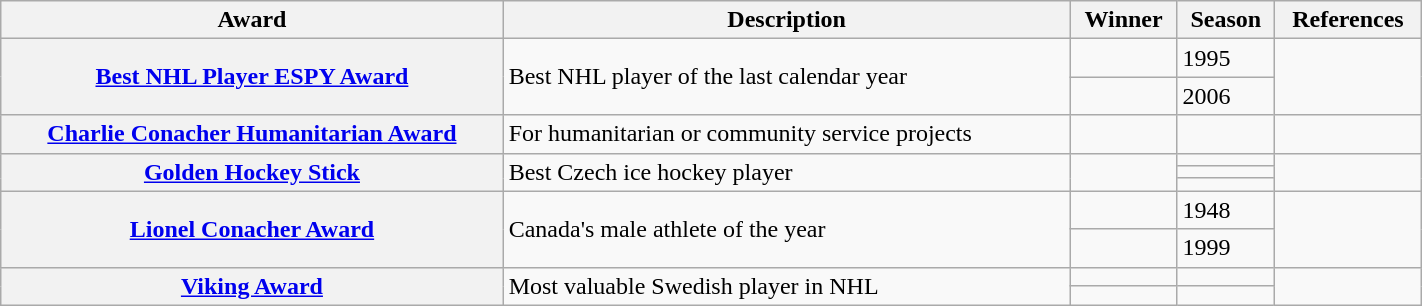<table class="wikitable sortable" width="75%">
<tr>
<th scope="col">Award</th>
<th scope="col" class="unsortable">Description</th>
<th scope="col">Winner</th>
<th scope="col">Season</th>
<th scope="col" class="unsortable">References</th>
</tr>
<tr>
<th scope="row" rowspan="2"><a href='#'>Best NHL Player ESPY Award</a></th>
<td rowspan="2">Best NHL player of the last calendar year</td>
<td></td>
<td>1995</td>
<td rowspan="2"></td>
</tr>
<tr>
<td></td>
<td>2006</td>
</tr>
<tr>
<th scope="row"><a href='#'>Charlie Conacher Humanitarian Award</a></th>
<td>For humanitarian or community service projects</td>
<td></td>
<td></td>
<td></td>
</tr>
<tr>
<th scope="row" rowspan="3"><a href='#'>Golden Hockey Stick</a></th>
<td rowspan="3">Best Czech ice hockey player</td>
<td rowspan="3"></td>
<td></td>
<td rowspan="3"></td>
</tr>
<tr>
<td></td>
</tr>
<tr>
<td></td>
</tr>
<tr>
<th scope="row" rowspan="2"><a href='#'>Lionel Conacher Award</a></th>
<td rowspan="2">Canada's male athlete of the year</td>
<td></td>
<td>1948</td>
<td rowspan="2"></td>
</tr>
<tr>
<td></td>
<td>1999</td>
</tr>
<tr>
<th scope="row" rowspan="2"><a href='#'>Viking Award</a></th>
<td rowspan="2">Most valuable Swedish player in NHL</td>
<td></td>
<td></td>
<td rowspan="2"></td>
</tr>
<tr>
<td></td>
<td></td>
</tr>
</table>
